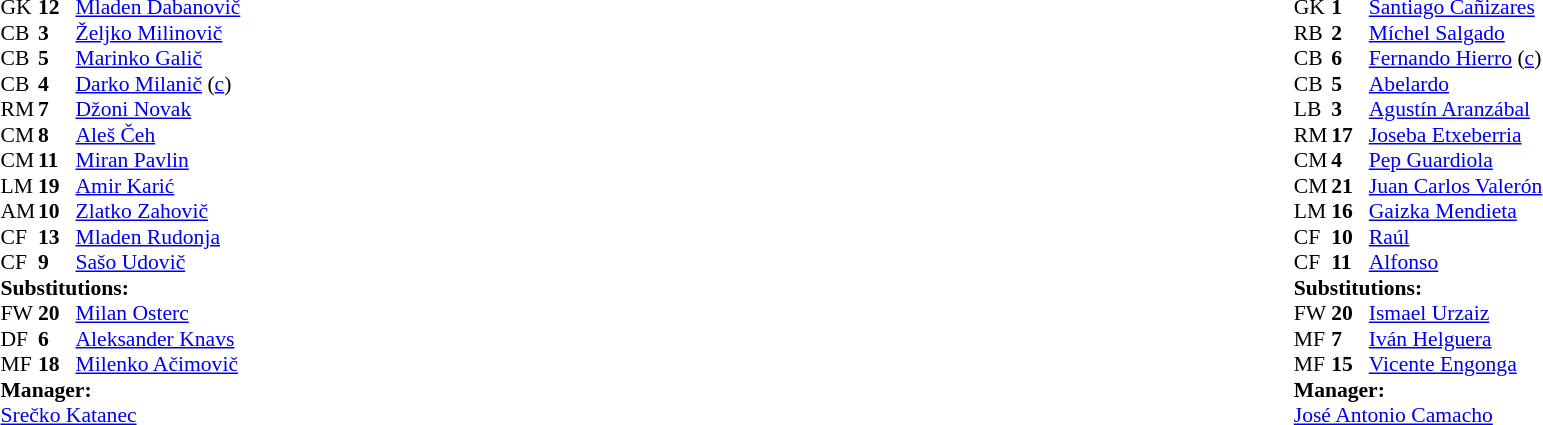<table style="width:100%;">
<tr>
<td style="vertical-align:top; width:40%;"><br><table style="font-size:90%" cellspacing="0" cellpadding="0">
<tr>
<th width="25"></th>
<th width="25"></th>
</tr>
<tr>
<td>GK</td>
<td><strong>12</strong></td>
<td><a href='#'>Mladen Dabanovič</a></td>
</tr>
<tr>
<td>CB</td>
<td><strong>3</strong></td>
<td><a href='#'>Željko Milinovič</a></td>
</tr>
<tr>
<td>CB</td>
<td><strong>5</strong></td>
<td><a href='#'>Marinko Galič</a></td>
</tr>
<tr>
<td>CB</td>
<td><strong>4</strong></td>
<td><a href='#'>Darko Milanič</a> (<a href='#'>c</a>)</td>
<td></td>
<td></td>
</tr>
<tr>
<td>RM</td>
<td><strong>7</strong></td>
<td><a href='#'>Džoni Novak</a></td>
<td></td>
</tr>
<tr>
<td>CM</td>
<td><strong>8</strong></td>
<td><a href='#'>Aleš Čeh</a></td>
</tr>
<tr>
<td>CM</td>
<td><strong>11</strong></td>
<td><a href='#'>Miran Pavlin</a></td>
<td></td>
<td></td>
</tr>
<tr>
<td>LM</td>
<td><strong>19</strong></td>
<td><a href='#'>Amir Karić</a></td>
<td></td>
</tr>
<tr>
<td>AM</td>
<td><strong>10</strong></td>
<td><a href='#'>Zlatko Zahovič</a></td>
</tr>
<tr>
<td>CF</td>
<td><strong>13</strong></td>
<td><a href='#'>Mladen Rudonja</a></td>
</tr>
<tr>
<td>CF</td>
<td><strong>9</strong></td>
<td><a href='#'>Sašo Udovič</a></td>
<td></td>
<td></td>
</tr>
<tr>
<td colspan=3><strong>Substitutions:</strong></td>
</tr>
<tr>
<td>FW</td>
<td><strong>20</strong></td>
<td><a href='#'>Milan Osterc</a></td>
<td></td>
<td></td>
</tr>
<tr>
<td>DF</td>
<td><strong>6</strong></td>
<td><a href='#'>Aleksander Knavs</a></td>
<td></td>
<td></td>
</tr>
<tr>
<td>MF</td>
<td><strong>18</strong></td>
<td><a href='#'>Milenko Ačimovič</a></td>
<td></td>
<td></td>
</tr>
<tr>
<td colspan=3><strong>Manager:</strong></td>
</tr>
<tr>
<td colspan=3><a href='#'>Srečko Katanec</a></td>
</tr>
</table>
</td>
<td valign="top"></td>
<td style="vertical-align:top; width:50%;"><br><table style="font-size:90%; margin:auto;" cellspacing="0" cellpadding="0">
<tr>
<th width=25></th>
<th width=25></th>
</tr>
<tr>
<td>GK</td>
<td><strong>1</strong></td>
<td><a href='#'>Santiago Cañizares</a></td>
</tr>
<tr>
<td>RB</td>
<td><strong>2</strong></td>
<td><a href='#'>Míchel Salgado</a></td>
</tr>
<tr>
<td>CB</td>
<td><strong>6</strong></td>
<td><a href='#'>Fernando Hierro</a> (<a href='#'>c</a>)</td>
</tr>
<tr>
<td>CB</td>
<td><strong>5</strong></td>
<td><a href='#'>Abelardo</a></td>
</tr>
<tr>
<td>LB</td>
<td><strong>3</strong></td>
<td><a href='#'>Agustín Aranzábal</a></td>
<td></td>
</tr>
<tr>
<td>RM</td>
<td><strong>17</strong></td>
<td><a href='#'>Joseba Etxeberria</a></td>
</tr>
<tr>
<td>CM</td>
<td><strong>4</strong></td>
<td><a href='#'>Pep Guardiola</a></td>
<td></td>
<td></td>
</tr>
<tr>
<td>CM</td>
<td><strong>21</strong></td>
<td><a href='#'>Juan Carlos Valerón</a></td>
<td></td>
<td></td>
</tr>
<tr>
<td>LM</td>
<td><strong>16</strong></td>
<td><a href='#'>Gaizka Mendieta</a></td>
</tr>
<tr>
<td>CF</td>
<td><strong>10</strong></td>
<td><a href='#'>Raúl</a></td>
</tr>
<tr>
<td>CF</td>
<td><strong>11</strong></td>
<td><a href='#'>Alfonso</a></td>
<td></td>
<td></td>
</tr>
<tr>
<td colspan=3><strong>Substitutions:</strong></td>
</tr>
<tr>
<td>FW</td>
<td><strong>20</strong></td>
<td><a href='#'>Ismael Urzaiz</a></td>
<td></td>
<td></td>
</tr>
<tr>
<td>MF</td>
<td><strong>7</strong></td>
<td><a href='#'>Iván Helguera</a></td>
<td></td>
<td></td>
</tr>
<tr>
<td>MF</td>
<td><strong>15</strong></td>
<td><a href='#'>Vicente Engonga</a></td>
<td></td>
<td></td>
</tr>
<tr>
<td colspan=3><strong>Manager:</strong></td>
</tr>
<tr>
<td colspan=3><a href='#'>José Antonio Camacho</a></td>
</tr>
</table>
</td>
</tr>
</table>
